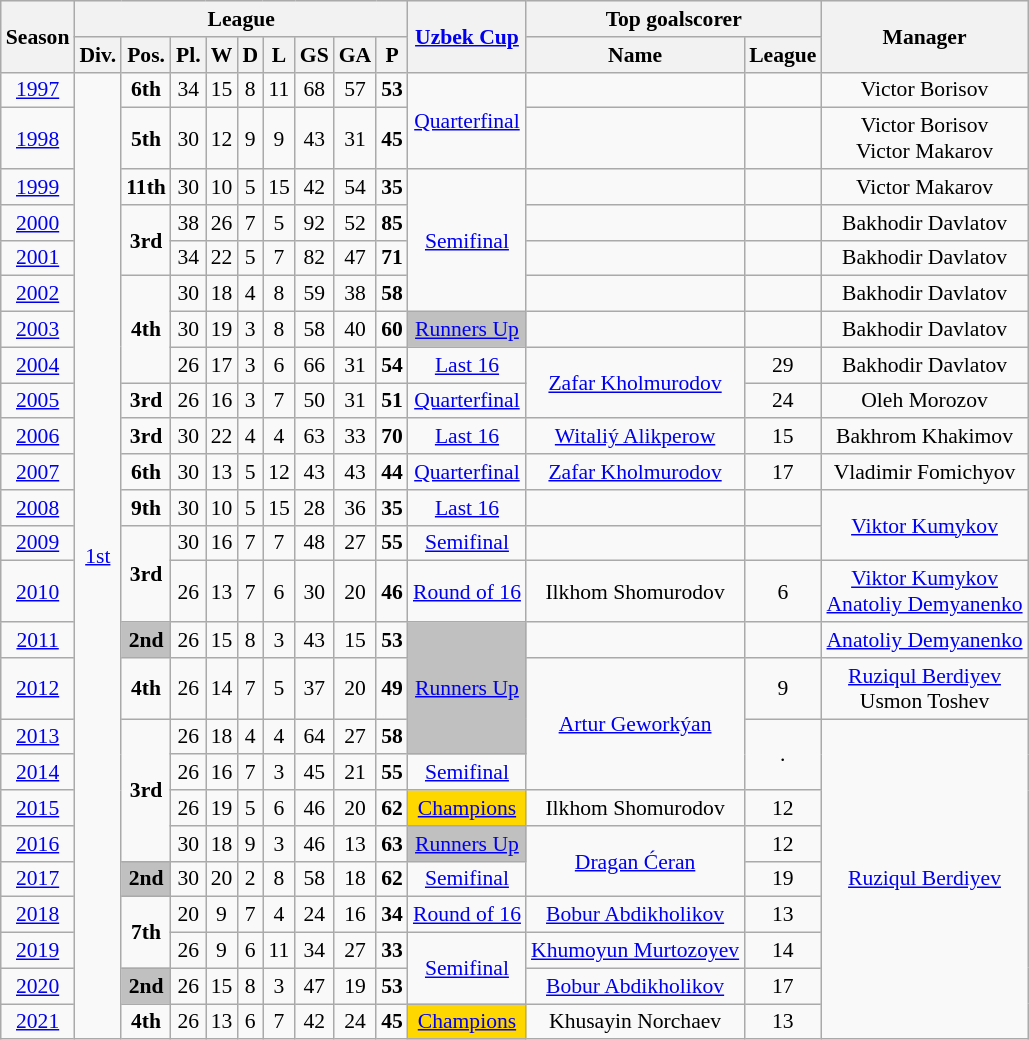<table class="wikitable sortable" align="center" cellspacing="0" cellpadding="3" style="border:1px solid #AAAAAA;font-size:90%">
<tr style="background:#efefef;">
<th rowspan="2">Season</th>
<th colspan="9">League</th>
<th rowspan="2"><a href='#'>Uzbek Cup</a></th>
<th colspan="2">Top goalscorer</th>
<th rowspan="2">Manager</th>
</tr>
<tr>
<th>Div.</th>
<th>Pos.</th>
<th>Pl.</th>
<th>W</th>
<th>D</th>
<th>L</th>
<th>GS</th>
<th>GA</th>
<th>P</th>
<th>Name</th>
<th>League</th>
</tr>
<tr>
<td align=center><a href='#'>1997</a></td>
<td rowspan="25" align="center"><a href='#'>1st</a></td>
<td align=center><strong>6th</strong></td>
<td align=center>34</td>
<td align=center>15</td>
<td align=center>8</td>
<td align=center>11</td>
<td align=center>68</td>
<td align=center>57</td>
<td align=center><strong>53</strong></td>
<td rowspan="2" align="center"><a href='#'>Quarterfinal</a></td>
<td align=center></td>
<td align=center></td>
<td align=center> Victor Borisov</td>
</tr>
<tr>
<td align=center><a href='#'>1998</a></td>
<td align=center><strong>5th</strong></td>
<td align=center>30</td>
<td align=center>12</td>
<td align=center>9</td>
<td align=center>9</td>
<td align=center>43</td>
<td align=center>31</td>
<td align=center><strong>45</strong></td>
<td align=center></td>
<td align=center></td>
<td align=center> Victor Borisov <br>  Victor Makarov</td>
</tr>
<tr>
<td align=center><a href='#'>1999</a></td>
<td align=center><strong>11th</strong></td>
<td align=center>30</td>
<td align=center>10</td>
<td align=center>5</td>
<td align=center>15</td>
<td align=center>42</td>
<td align=center>54</td>
<td align=center><strong>35</strong></td>
<td rowspan="4" align="center"><a href='#'>Semifinal</a></td>
<td align=center></td>
<td align=center></td>
<td align=center> Victor Makarov</td>
</tr>
<tr>
<td align=center><a href='#'>2000</a></td>
<td rowspan="2" align="center"><strong>3rd</strong></td>
<td align=center>38</td>
<td align=center>26</td>
<td align=center>7</td>
<td align=center>5</td>
<td align=center>92</td>
<td align=center>52</td>
<td align=center><strong>85</strong></td>
<td align=center></td>
<td align=center></td>
<td align=center> Bakhodir Davlatov</td>
</tr>
<tr>
<td align=center><a href='#'>2001</a></td>
<td align=center>34</td>
<td align=center>22</td>
<td align=center>5</td>
<td align=center>7</td>
<td align=center>82</td>
<td align=center>47</td>
<td align=center><strong>71</strong></td>
<td align=center></td>
<td align=center></td>
<td align=center> Bakhodir Davlatov</td>
</tr>
<tr>
<td align=center><a href='#'>2002</a></td>
<td rowspan="3" align="center"><strong>4th</strong></td>
<td align=center>30</td>
<td align=center>18</td>
<td align=center>4</td>
<td align=center>8</td>
<td align=center>59</td>
<td align=center>38</td>
<td align=center><strong>58</strong></td>
<td align=center></td>
<td align=center></td>
<td align=center> Bakhodir Davlatov</td>
</tr>
<tr>
<td align=center><a href='#'>2003</a></td>
<td align=center>30</td>
<td align=center>19</td>
<td align=center>3</td>
<td align=center>8</td>
<td align=center>58</td>
<td align=center>40</td>
<td align=center><strong>60</strong></td>
<td style="text-align:center; background:silver;"><a href='#'>Runners Up</a></td>
<td align=center></td>
<td align=center></td>
<td align=center> Bakhodir Davlatov</td>
</tr>
<tr>
<td align=center><a href='#'>2004</a></td>
<td align=center>26</td>
<td align=center>17</td>
<td align=center>3</td>
<td align=center>6</td>
<td align=center>66</td>
<td align=center>31</td>
<td align=center><strong>54</strong></td>
<td align=center><a href='#'>Last 16</a></td>
<td rowspan="2" align="center"> <a href='#'>Zafar Kholmurodov</a></td>
<td align=center>29</td>
<td align=center> Bakhodir Davlatov</td>
</tr>
<tr>
<td align=center><a href='#'>2005</a></td>
<td align=center><strong>3rd</strong></td>
<td align=center>26</td>
<td align=center>16</td>
<td align=center>3</td>
<td align=center>7</td>
<td align=center>50</td>
<td align=center>31</td>
<td align=center><strong>51</strong></td>
<td align=center><a href='#'>Quarterfinal</a></td>
<td align=center>24</td>
<td align=center> Oleh Morozov</td>
</tr>
<tr>
<td align=center><a href='#'>2006</a></td>
<td align=center><strong>3rd</strong></td>
<td align=center>30</td>
<td align=center>22</td>
<td align=center>4</td>
<td align=center>4</td>
<td align=center>63</td>
<td align=center>33</td>
<td align=center><strong>70</strong></td>
<td align=center><a href='#'>Last 16</a></td>
<td align=center> <a href='#'>Witaliý Alikperow</a></td>
<td align=center>15</td>
<td align=center> Bakhrom Khakimov</td>
</tr>
<tr>
<td align=center><a href='#'>2007</a></td>
<td align=center><strong>6th</strong></td>
<td align=center>30</td>
<td align=center>13</td>
<td align=center>5</td>
<td align=center>12</td>
<td align=center>43</td>
<td align=center>43</td>
<td align=center><strong>44</strong></td>
<td align=center><a href='#'>Quarterfinal</a></td>
<td align=center> <a href='#'>Zafar Kholmurodov</a></td>
<td align=center>17</td>
<td align=center> Vladimir Fomichyov</td>
</tr>
<tr>
<td align=center><a href='#'>2008</a></td>
<td align=center><strong>9th</strong></td>
<td align=center>30</td>
<td align=center>10</td>
<td align=center>5</td>
<td align=center>15</td>
<td align=center>28</td>
<td align=center>36</td>
<td align=center><strong>35</strong></td>
<td align=center><a href='#'>Last 16</a></td>
<td align=center></td>
<td align=center></td>
<td rowspan="2" align="center"> <a href='#'>Viktor Kumykov</a></td>
</tr>
<tr>
<td align=center><a href='#'>2009</a></td>
<td rowspan="2" align="center"><strong>3rd</strong></td>
<td align=center>30</td>
<td align=center>16</td>
<td align=center>7</td>
<td align=center>7</td>
<td align=center>48</td>
<td align=center>27</td>
<td align=center><strong>55</strong></td>
<td align=center><a href='#'>Semifinal</a></td>
<td align=center></td>
<td align=center></td>
</tr>
<tr>
<td align=center><a href='#'>2010</a></td>
<td align=center>26</td>
<td align=center>13</td>
<td align=center>7</td>
<td align=center>6</td>
<td align=center>30</td>
<td align=center>20</td>
<td align=center><strong>46</strong></td>
<td align=center><a href='#'>Round of 16</a></td>
<td align=center> Ilkhom Shomurodov</td>
<td align=center>6</td>
<td align=center> <a href='#'>Viktor Kumykov</a> <br>  <a href='#'>Anatoliy Demyanenko</a></td>
</tr>
<tr>
<td align=center><a href='#'>2011</a></td>
<td style="text-align:center; background:silver;"><strong>2nd</strong></td>
<td align=center>26</td>
<td align=center>15</td>
<td align=center>8</td>
<td align=center>3</td>
<td align=center>43</td>
<td align=center>15</td>
<td align=center><strong>53</strong></td>
<td rowspan="3" style="text-align:center; background:silver;"><a href='#'>Runners Up</a></td>
<td align=center></td>
<td align=center></td>
<td align=center> <a href='#'>Anatoliy Demyanenko</a></td>
</tr>
<tr>
<td align=center><a href='#'>2012</a></td>
<td align=center><strong>4th</strong></td>
<td align=center>26</td>
<td align=center>14</td>
<td align=center>7</td>
<td align=center>5</td>
<td align=center>37</td>
<td align=center>20</td>
<td align=center><strong>49</strong></td>
<td rowspan="3" align="center"> <a href='#'>Artur Geworkýan</a></td>
<td align=center>9</td>
<td align=center> <a href='#'>Ruziqul Berdiyev</a> <br>  Usmon Toshev</td>
</tr>
<tr>
<td align=center><a href='#'>2013</a></td>
<td rowspan="4" align="center"><strong>3rd</strong></td>
<td align=center>26</td>
<td align=center>18</td>
<td align=center>4</td>
<td align=center>4</td>
<td align=center>64</td>
<td align=center>27</td>
<td align=center><strong>58</strong></td>
<td rowspan="2" align="center">.</td>
<td rowspan="9" align="center"> <a href='#'>Ruziqul Berdiyev</a></td>
</tr>
<tr>
<td align=center><a href='#'>2014</a></td>
<td align=center>26</td>
<td align=center>16</td>
<td align=center>7</td>
<td align=center>3</td>
<td align=center>45</td>
<td align=center>21</td>
<td align=center><strong>55</strong></td>
<td align=center><a href='#'>Semifinal</a></td>
</tr>
<tr>
<td align=center><a href='#'>2015</a></td>
<td align=center>26</td>
<td align=center>19</td>
<td align=center>5</td>
<td align=center>6</td>
<td align=center>46</td>
<td align=center>20</td>
<td align=center><strong>62</strong></td>
<td style="text-align:center; background:gold;"><a href='#'>Champions</a></td>
<td align=center> Ilkhom Shomurodov</td>
<td align=center>12</td>
</tr>
<tr>
<td align=center><a href='#'>2016</a></td>
<td align=center>30</td>
<td align=center>18</td>
<td align=center>9</td>
<td align=center>3</td>
<td align=center>46</td>
<td align=center>13</td>
<td align=center><strong>63</strong></td>
<td style="text-align:center; background:silver;"><a href='#'>Runners Up</a></td>
<td rowspan="2" align="center"> <a href='#'>Dragan Ćeran</a></td>
<td align=center>12</td>
</tr>
<tr>
<td align=center><a href='#'>2017</a></td>
<td style="text-align:center; background:silver;"><strong>2nd</strong></td>
<td align=center>30</td>
<td align=center>20</td>
<td align=center>2</td>
<td align=center>8</td>
<td align=center>58</td>
<td align=center>18</td>
<td align=center><strong>62</strong></td>
<td align=center><a href='#'>Semifinal</a></td>
<td align=center>19</td>
</tr>
<tr>
<td align=center><a href='#'>2018</a></td>
<td rowspan="2" align="center"><strong>7th</strong></td>
<td align=center>20</td>
<td align=center>9</td>
<td align=center>7</td>
<td align=center>4</td>
<td align=center>24</td>
<td align=center>16</td>
<td align=center><strong>34</strong></td>
<td align=center><a href='#'>Round of 16</a></td>
<td align=center> <a href='#'>Bobur Abdikholikov</a></td>
<td align=center>13</td>
</tr>
<tr>
<td align=center><a href='#'>2019</a></td>
<td align=center>26</td>
<td align=center>9</td>
<td align=center>6</td>
<td align=center>11</td>
<td align=center>34</td>
<td align=center>27</td>
<td align=center><strong>33</strong></td>
<td rowspan="2" align="center"><a href='#'>Semifinal</a></td>
<td align=center> <a href='#'>Khumoyun Murtozoyev</a></td>
<td align=center>14</td>
</tr>
<tr>
<td align=center><a href='#'>2020</a></td>
<td style="text-align:center; background:silver;"><strong>2nd</strong></td>
<td align=center>26</td>
<td align=center>15</td>
<td align=center>8</td>
<td align=center>3</td>
<td align=center>47</td>
<td align=center>19</td>
<td align=center><strong>53</strong></td>
<td align=center> <a href='#'>Bobur Abdikholikov</a></td>
<td align=center>17</td>
</tr>
<tr>
<td align=center><a href='#'>2021</a></td>
<td align=center><strong>4th</strong></td>
<td align=center>26</td>
<td align=center>13</td>
<td align=center>6</td>
<td align=center>7</td>
<td align=center>42</td>
<td align=center>24</td>
<td align=center><strong>45</strong></td>
<td style="text-align:center; background:gold;"><a href='#'>Champions</a></td>
<td align=center> Khusayin Norchaev</td>
<td align=center>13</td>
</tr>
</table>
